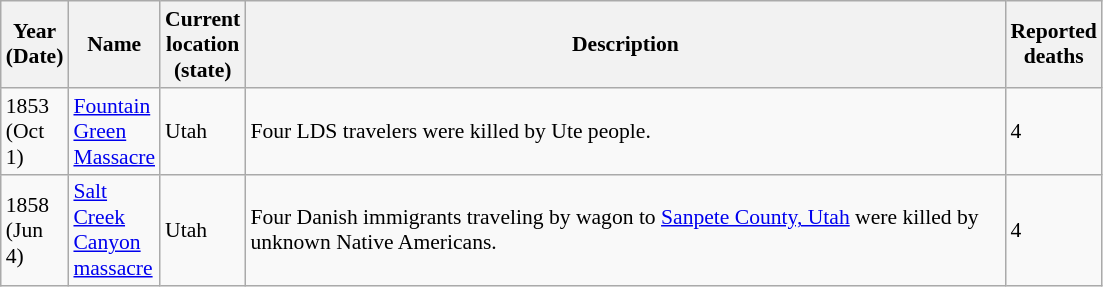<table class="sortable wikitable" style="font-size:90%;">
<tr>
<th style="text-align:center; width:10px;">Year (Date)</th>
<th width=10px>Name</th>
<th width=10px>Current location (state)</th>
<th class="unsortable" style="width:500px;">Description</th>
<th width=15px>Reported deaths</th>
</tr>
<tr>
<td>1853 (Oct 1)</td>
<td><a href='#'>Fountain Green Massacre</a></td>
<td>Utah</td>
<td>Four LDS travelers were killed by Ute people.</td>
<td>4</td>
</tr>
<tr>
<td>1858 (Jun 4)</td>
<td><a href='#'>Salt Creek Canyon massacre</a></td>
<td>Utah</td>
<td>Four Danish immigrants traveling by wagon to <a href='#'>Sanpete County, Utah</a> were killed by unknown Native Americans.</td>
<td>4</td>
</tr>
</table>
